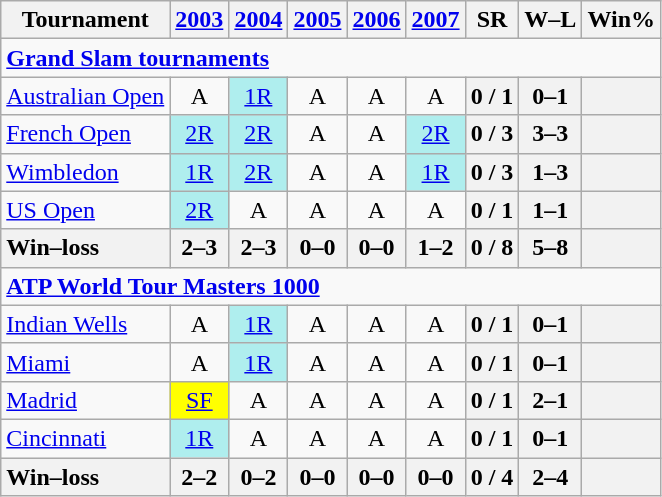<table class=wikitable style=text-align:center>
<tr>
<th>Tournament</th>
<th><a href='#'>2003</a></th>
<th><a href='#'>2004</a></th>
<th><a href='#'>2005</a></th>
<th><a href='#'>2006</a></th>
<th><a href='#'>2007</a></th>
<th>SR</th>
<th>W–L</th>
<th>Win%</th>
</tr>
<tr>
<td colspan=25 style=text-align:left><a href='#'><strong>Grand Slam tournaments</strong></a></td>
</tr>
<tr>
<td align=left><a href='#'>Australian Open</a></td>
<td>A</td>
<td bgcolor=afeeee><a href='#'>1R</a></td>
<td>A</td>
<td>A</td>
<td>A</td>
<th>0 / 1</th>
<th>0–1</th>
<th></th>
</tr>
<tr>
<td align=left><a href='#'>French Open</a></td>
<td bgcolor=afeeee><a href='#'>2R</a></td>
<td bgcolor=afeeee><a href='#'>2R</a></td>
<td>A</td>
<td>A</td>
<td bgcolor=afeeee><a href='#'>2R</a></td>
<th>0 / 3</th>
<th>3–3</th>
<th></th>
</tr>
<tr>
<td align=left><a href='#'>Wimbledon</a></td>
<td bgcolor=afeeee><a href='#'>1R</a></td>
<td bgcolor=afeeee><a href='#'>2R</a></td>
<td>A</td>
<td>A</td>
<td bgcolor=afeeee><a href='#'>1R</a></td>
<th>0 / 3</th>
<th>1–3</th>
<th></th>
</tr>
<tr>
<td align=left><a href='#'>US Open</a></td>
<td bgcolor=afeeee><a href='#'>2R</a></td>
<td>A</td>
<td>A</td>
<td>A</td>
<td>A</td>
<th>0 / 1</th>
<th>1–1</th>
<th></th>
</tr>
<tr>
<th style=text-align:left>Win–loss</th>
<th>2–3</th>
<th>2–3</th>
<th>0–0</th>
<th>0–0</th>
<th>1–2</th>
<th>0 / 8</th>
<th>5–8</th>
<th></th>
</tr>
<tr>
<td colspan=15 align=left><strong><a href='#'>ATP World Tour Masters 1000</a></strong></td>
</tr>
<tr>
<td align=left><a href='#'>Indian Wells</a></td>
<td>A</td>
<td bgcolor=afeeee><a href='#'>1R</a></td>
<td>A</td>
<td>A</td>
<td>A</td>
<th>0 / 1</th>
<th>0–1</th>
<th></th>
</tr>
<tr>
<td align=left><a href='#'>Miami</a></td>
<td>A</td>
<td bgcolor=afeeee><a href='#'>1R</a></td>
<td>A</td>
<td>A</td>
<td>A</td>
<th>0 / 1</th>
<th>0–1</th>
<th></th>
</tr>
<tr>
<td align=left><a href='#'>Madrid</a></td>
<td bgcolor=yellow><a href='#'>SF</a></td>
<td>A</td>
<td>A</td>
<td>A</td>
<td>A</td>
<th>0 / 1</th>
<th>2–1</th>
<th></th>
</tr>
<tr>
<td align=left><a href='#'>Cincinnati</a></td>
<td bgcolor=afeeee><a href='#'>1R</a></td>
<td>A</td>
<td>A</td>
<td>A</td>
<td>A</td>
<th>0 / 1</th>
<th>0–1</th>
<th></th>
</tr>
<tr>
<th style=text-align:left>Win–loss</th>
<th>2–2</th>
<th>0–2</th>
<th>0–0</th>
<th>0–0</th>
<th>0–0</th>
<th>0 / 4</th>
<th>2–4</th>
<th></th>
</tr>
</table>
